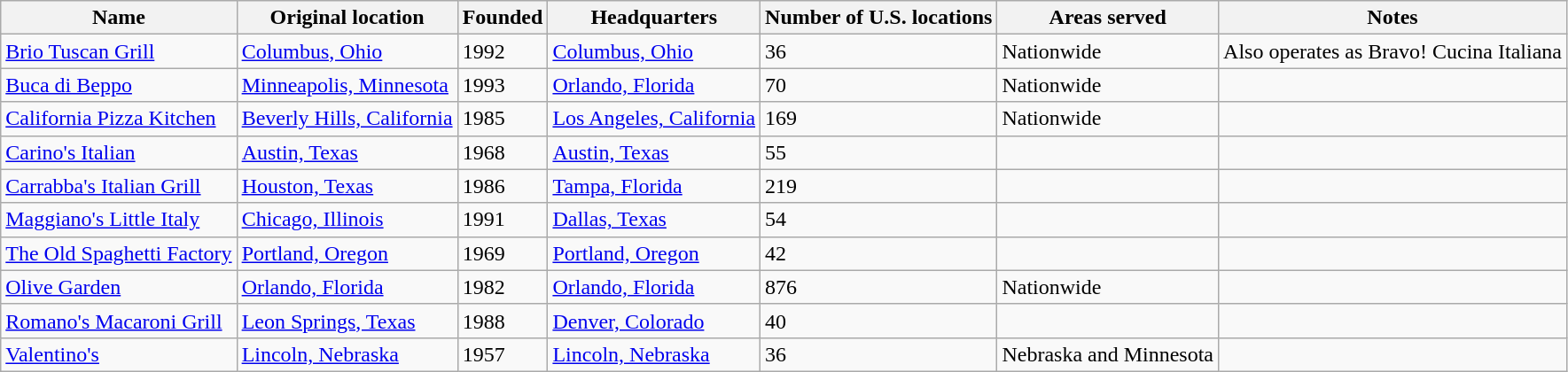<table class="wikitable sortable">
<tr>
<th>Name</th>
<th>Original location</th>
<th>Founded</th>
<th>Headquarters</th>
<th data-sort-type="number">Number of U.S. locations</th>
<th>Areas served</th>
<th>Notes</th>
</tr>
<tr>
<td><a href='#'>Brio Tuscan Grill</a></td>
<td><a href='#'>Columbus, Ohio</a></td>
<td>1992</td>
<td><a href='#'>Columbus, Ohio</a></td>
<td>36</td>
<td>Nationwide</td>
<td>Also operates as Bravo! Cucina Italiana</td>
</tr>
<tr>
<td><a href='#'>Buca di Beppo</a></td>
<td><a href='#'>Minneapolis, Minnesota</a></td>
<td>1993</td>
<td><a href='#'>Orlando, Florida</a></td>
<td>70</td>
<td>Nationwide</td>
<td></td>
</tr>
<tr>
<td><a href='#'>California Pizza Kitchen</a></td>
<td><a href='#'>Beverly Hills, California</a></td>
<td>1985</td>
<td><a href='#'>Los Angeles, California</a></td>
<td>169</td>
<td>Nationwide</td>
<td></td>
</tr>
<tr>
<td><a href='#'>Carino's Italian</a></td>
<td><a href='#'>Austin, Texas</a></td>
<td>1968</td>
<td><a href='#'>Austin, Texas</a></td>
<td>55</td>
<td></td>
<td></td>
</tr>
<tr>
<td><a href='#'>Carrabba's Italian Grill</a></td>
<td><a href='#'>Houston, Texas</a></td>
<td>1986</td>
<td><a href='#'>Tampa, Florida</a></td>
<td>219</td>
<td></td>
<td></td>
</tr>
<tr>
<td><a href='#'>Maggiano's Little Italy</a></td>
<td><a href='#'>Chicago, Illinois</a></td>
<td>1991</td>
<td><a href='#'>Dallas, Texas</a></td>
<td>54</td>
<td></td>
<td></td>
</tr>
<tr>
<td><a href='#'>The Old Spaghetti Factory</a></td>
<td><a href='#'>Portland, Oregon</a></td>
<td>1969</td>
<td><a href='#'>Portland, Oregon</a></td>
<td>42</td>
<td></td>
<td></td>
</tr>
<tr>
<td><a href='#'>Olive Garden</a></td>
<td><a href='#'>Orlando, Florida</a></td>
<td>1982</td>
<td><a href='#'>Orlando, Florida</a></td>
<td>876</td>
<td>Nationwide</td>
<td></td>
</tr>
<tr>
<td><a href='#'>Romano's Macaroni Grill</a></td>
<td><a href='#'>Leon Springs, Texas</a></td>
<td>1988</td>
<td><a href='#'>Denver, Colorado</a></td>
<td>40</td>
<td></td>
<td></td>
</tr>
<tr>
<td><a href='#'>Valentino's</a></td>
<td><a href='#'>Lincoln, Nebraska</a></td>
<td>1957</td>
<td><a href='#'>Lincoln, Nebraska</a></td>
<td>36</td>
<td>Nebraska and Minnesota</td>
<td></td>
</tr>
</table>
